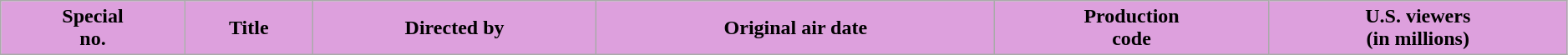<table class="wikitable plainrowheaders" style="width:99%; background:#fff;">
<tr>
<th style="background:plum;">Special<br>no.</th>
<th ! style="background:plum;">Title</th>
<th ! style="background:plum;">Directed by</th>
<th ! style="background:plum;">Original air date</th>
<th ! style="background:plum;">Production<br>code</th>
<th ! style="background:plum;">U.S. viewers<br>(in millions)<br>
</th>
</tr>
</table>
